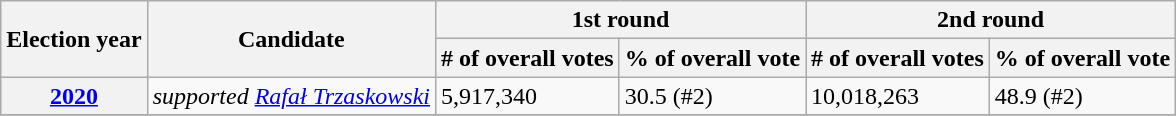<table class=wikitable>
<tr>
<th rowspan=2>Election year</th>
<th rowspan=2>Candidate</th>
<th colspan=2>1st round</th>
<th colspan=2>2nd round</th>
</tr>
<tr>
<th># of overall votes</th>
<th>% of overall vote</th>
<th># of overall votes</th>
<th>% of overall vote</th>
</tr>
<tr>
<th><a href='#'>2020</a></th>
<td><em>supported <a href='#'>Rafał Trzaskowski</a></em></td>
<td>5,917,340</td>
<td>30.5 (#2)</td>
<td>10,018,263</td>
<td>48.9 (#2)</td>
</tr>
<tr>
</tr>
</table>
